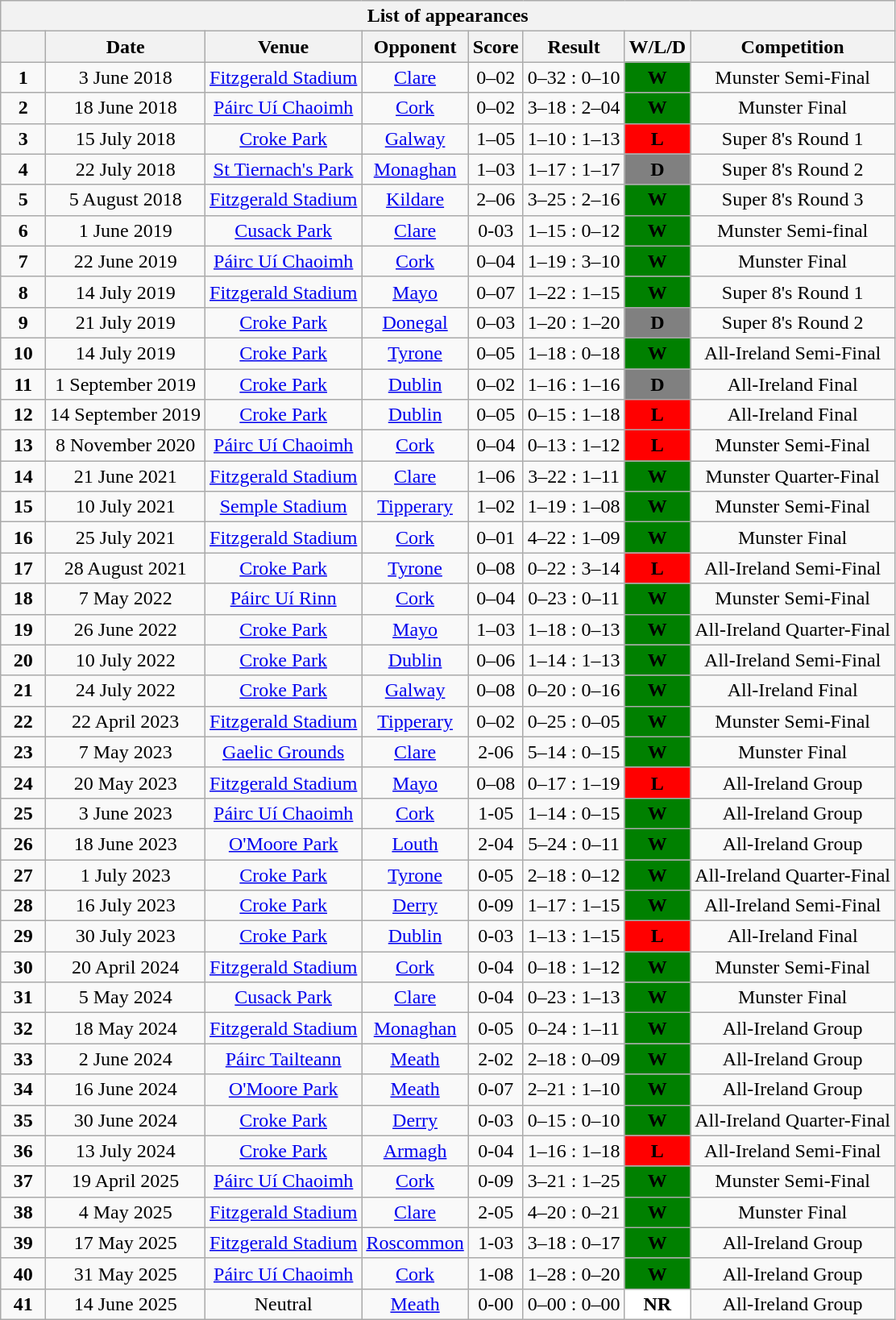<table class="wikitable" style="text-align:center">
<tr>
<th colspan="8"><strong>List of appearances</strong></th>
</tr>
<tr align="center">
<th width=30 style="text-align: center;"></th>
<th>Date</th>
<th>Venue</th>
<th>Opponent</th>
<th>Score</th>
<th>Result</th>
<th>W/L/D</th>
<th>Competition</th>
</tr>
<tr>
<td style="text-align: center;" bgcolor=><strong>1</strong></td>
<td>3 June 2018</td>
<td><a href='#'>Fitzgerald Stadium</a></td>
<td><a href='#'>Clare</a></td>
<td style="text-align: center;">0–02</td>
<td style="text-align: center;">0–32 : 0–10</td>
<td style="text-align: center;" bgcolor="green"><strong>W</strong></td>
<td>Munster Semi-Final</td>
</tr>
<tr>
<td style="text-align: center;" bgcolor=><strong>2</strong></td>
<td>18 June 2018</td>
<td><a href='#'>Páirc Uí Chaoimh</a></td>
<td><a href='#'>Cork</a></td>
<td style="text-align: center;">0–02</td>
<td style="text-align: center;">3–18 : 2–04</td>
<td style="text-align: center;" bgcolor="green"><strong>W</strong></td>
<td>Munster Final</td>
</tr>
<tr>
<td style="text-align: center;" bgcolor=><strong>3</strong></td>
<td>15 July 2018</td>
<td><a href='#'>Croke Park</a></td>
<td><a href='#'>Galway</a></td>
<td style="text-align: center;">1–05</td>
<td style="text-align: center;">1–10 : 1–13</td>
<td style="text-align: center;" bgcolor="red"><strong>L</strong></td>
<td>Super 8's Round 1</td>
</tr>
<tr>
<td style="text-align: center;" bgcolor=><strong>4</strong></td>
<td>22 July 2018</td>
<td><a href='#'>St Tiernach's Park</a></td>
<td><a href='#'>Monaghan</a></td>
<td style="text-align: center;">1–03</td>
<td style="text-align: center;">1–17 : 1–17</td>
<td style="text-align: center;" bgcolor="grey"><strong>D</strong></td>
<td>Super 8's Round 2</td>
</tr>
<tr>
<td style="text-align: center;" bgcolor=><strong>5</strong></td>
<td>5 August 2018</td>
<td><a href='#'>Fitzgerald Stadium</a></td>
<td><a href='#'>Kildare</a></td>
<td style="text-align: center;">2–06</td>
<td style="text-align: center;">3–25 : 2–16</td>
<td style="text-align: center;" bgcolor="green"><strong>W</strong></td>
<td>Super 8's Round 3</td>
</tr>
<tr>
<td style="text-align: center;" bgcolor=><strong>6</strong></td>
<td>1 June 2019</td>
<td><a href='#'>Cusack Park</a></td>
<td><a href='#'>Clare</a></td>
<td style="text-align: center;">0-03</td>
<td style="text-align: center;">1–15 : 0–12</td>
<td style="text-align: center;" bgcolor="green"><strong>W</strong></td>
<td>Munster Semi-final</td>
</tr>
<tr>
<td style="text-align: center;" bgcolor=><strong>7</strong></td>
<td>22 June 2019</td>
<td><a href='#'>Páirc Uí Chaoimh</a></td>
<td><a href='#'>Cork</a></td>
<td style="text-align: center;">0–04</td>
<td style="text-align: center;">1–19 : 3–10</td>
<td style="text-align: center;" bgcolor="green"><strong>W</strong></td>
<td>Munster Final</td>
</tr>
<tr>
<td style="text-align: center;" bgcolor=><strong>8</strong></td>
<td>14 July 2019</td>
<td><a href='#'>Fitzgerald Stadium</a></td>
<td><a href='#'>Mayo</a></td>
<td style="text-align: center;">0–07</td>
<td style="text-align: center;">1–22 : 1–15</td>
<td style="text-align: center;" bgcolor="green"><strong>W</strong></td>
<td>Super 8's Round 1</td>
</tr>
<tr>
<td style="text-align: center;" bgcolor=><strong>9</strong></td>
<td>21 July 2019</td>
<td><a href='#'>Croke Park</a></td>
<td><a href='#'>Donegal</a></td>
<td style="text-align: center;">0–03</td>
<td style="text-align: center;">1–20 : 1–20</td>
<td style="text-align: center;" bgcolor="grey"><strong>D</strong></td>
<td>Super 8's Round 2</td>
</tr>
<tr>
<td style="text-align: center;" bgcolor=><strong>10</strong></td>
<td>14 July 2019</td>
<td><a href='#'>Croke Park</a></td>
<td><a href='#'>Tyrone</a></td>
<td style="text-align: center;">0–05</td>
<td style="text-align: center;">1–18 : 0–18</td>
<td style="text-align: center;" bgcolor="green"><strong>W</strong></td>
<td>All-Ireland Semi-Final</td>
</tr>
<tr>
<td style="text-align: center;" bgcolor=><strong>11</strong></td>
<td>1 September 2019</td>
<td><a href='#'>Croke Park</a></td>
<td><a href='#'>Dublin</a></td>
<td style="text-align: center;">0–02</td>
<td style="text-align: center;">1–16 : 1–16</td>
<td style="text-align: center;" bgcolor="grey"><strong>D</strong></td>
<td>All-Ireland Final</td>
</tr>
<tr>
<td style="text-align: center;" bgcolor=><strong>12</strong></td>
<td>14 September 2019</td>
<td><a href='#'>Croke Park</a></td>
<td><a href='#'>Dublin</a></td>
<td style="text-align: center;">0–05</td>
<td style="text-align: center;">0–15 : 1–18</td>
<td style="text-align: center;" bgcolor="red"><strong>L</strong></td>
<td>All-Ireland Final</td>
</tr>
<tr>
<td style="text-align: center;" bgcolor=><strong>13</strong></td>
<td>8 November 2020</td>
<td><a href='#'>Páirc Uí Chaoimh</a></td>
<td><a href='#'>Cork</a></td>
<td style="text-align: center;">0–04</td>
<td style="text-align: center;">0–13 : 1–12</td>
<td style="text-align: center;" bgcolor="red"><strong>L</strong></td>
<td>Munster Semi-Final</td>
</tr>
<tr>
<td style="text-align: center;" bgcolor=><strong>14</strong></td>
<td>21 June 2021</td>
<td><a href='#'>Fitzgerald Stadium</a></td>
<td><a href='#'>Clare</a></td>
<td style="text-align: center;">1–06</td>
<td style="text-align: center;">3–22 : 1–11</td>
<td style="text-align: center;" bgcolor="green"><strong>W</strong></td>
<td>Munster Quarter-Final</td>
</tr>
<tr>
<td style="text-align: center;" bgcolor=><strong>15</strong></td>
<td>10 July 2021</td>
<td><a href='#'>Semple Stadium</a></td>
<td><a href='#'>Tipperary</a></td>
<td style="text-align: center;">1–02</td>
<td style="text-align: center;">1–19 : 1–08</td>
<td style="text-align: center;" bgcolor="green"><strong>W</strong></td>
<td>Munster Semi-Final</td>
</tr>
<tr>
<td style="text-align: center;" bgcolor=><strong>16</strong></td>
<td>25 July 2021</td>
<td><a href='#'>Fitzgerald Stadium</a></td>
<td><a href='#'>Cork</a></td>
<td style="text-align: center;">0–01</td>
<td style="text-align: center;">4–22 : 1–09</td>
<td style="text-align: center;" bgcolor="green"><strong>W</strong></td>
<td>Munster Final</td>
</tr>
<tr>
<td style="text-align: center;" bgcolor=><strong>17</strong></td>
<td>28 August 2021</td>
<td><a href='#'>Croke Park</a></td>
<td><a href='#'>Tyrone</a></td>
<td style="text-align: center;">0–08</td>
<td style="text-align: center;">0–22 : 3–14</td>
<td style="text-align: center;" bgcolor="red"><strong>L</strong></td>
<td>All-Ireland Semi-Final</td>
</tr>
<tr>
<td style="text-align: center;" bgcolor=><strong>18</strong></td>
<td>7 May 2022</td>
<td><a href='#'>Páirc Uí Rinn</a></td>
<td><a href='#'>Cork</a></td>
<td style="text-align: center;">0–04</td>
<td style="text-align: center;">0–23 : 0–11</td>
<td style="text-align: center;" bgcolor="green"><strong>W</strong></td>
<td>Munster Semi-Final</td>
</tr>
<tr>
<td style="text-align: center;" bgcolor=><strong>19</strong></td>
<td>26 June 2022</td>
<td><a href='#'>Croke Park</a></td>
<td><a href='#'>Mayo</a></td>
<td style="text-align: center;">1–03</td>
<td style="text-align: center;">1–18 : 0–13</td>
<td style="text-align: center;" bgcolor="green"><strong>W</strong></td>
<td>All-Ireland Quarter-Final</td>
</tr>
<tr>
<td style="text-align: center;" bgcolor=><strong>20</strong></td>
<td>10 July 2022</td>
<td><a href='#'>Croke Park</a></td>
<td><a href='#'>Dublin</a></td>
<td style="text-align: center;">0–06</td>
<td style="text-align: center;">1–14 : 1–13</td>
<td style="text-align: center;" bgcolor="green"><strong>W</strong></td>
<td>All-Ireland Semi-Final</td>
</tr>
<tr>
<td style="text-align: center;" bgcolor=><strong>21</strong></td>
<td>24 July 2022</td>
<td><a href='#'>Croke Park</a></td>
<td><a href='#'>Galway</a></td>
<td style="text-align: center;">0–08</td>
<td style="text-align: center;">0–20 : 0–16</td>
<td style="text-align: center;" bgcolor="green"><strong>W</strong></td>
<td>All-Ireland Final</td>
</tr>
<tr>
<td style="text-align: center;" bgcolor=><strong>22</strong></td>
<td>22 April 2023</td>
<td><a href='#'>Fitzgerald Stadium</a></td>
<td><a href='#'>Tipperary</a></td>
<td style="text-align: center;">0–02</td>
<td style="text-align: center;">0–25 : 0–05</td>
<td style="text-align: center;" bgcolor="green"><strong>W</strong></td>
<td>Munster Semi-Final</td>
</tr>
<tr>
<td style="text-align: center; " bgcolor=><strong>23</strong></td>
<td>7 May 2023</td>
<td><a href='#'>Gaelic Grounds</a></td>
<td><a href='#'>Clare</a></td>
<td style="text-align: center;">2-06</td>
<td style="text-align: center;">5–14 : 0–15</td>
<td style="text-align: center;" bgcolor="green"><strong>W</strong></td>
<td>Munster Final</td>
</tr>
<tr>
<td style="text-align: center;" bgcolor=><strong>24</strong></td>
<td>20 May 2023</td>
<td><a href='#'>Fitzgerald Stadium</a></td>
<td><a href='#'>Mayo</a></td>
<td style="text-align: center;">0–08</td>
<td style="text-align: center;">0–17 : 1–19</td>
<td style="text-align: center;" bgcolor="red"><strong>L</strong></td>
<td>All-Ireland Group</td>
</tr>
<tr>
<td style="text-align: center;" bgcolor=><strong>25</strong></td>
<td>3 June 2023</td>
<td><a href='#'>Páirc Uí Chaoimh</a></td>
<td><a href='#'>Cork</a></td>
<td style="text-align: center;">1-05</td>
<td style="text-align: center;">1–14 : 0–15</td>
<td style="text-align: center;" bgcolor="green"><strong>W</strong></td>
<td>All-Ireland Group</td>
</tr>
<tr>
<td style="text-align: center;" bgcolor=><strong>26</strong></td>
<td>18 June 2023</td>
<td><a href='#'>O'Moore Park</a></td>
<td><a href='#'>Louth</a></td>
<td style="text-align: center;">2-04</td>
<td style="text-align: center;">5–24 : 0–11</td>
<td style="text-align: center;" bgcolor="green"><strong>W</strong></td>
<td>All-Ireland Group</td>
</tr>
<tr>
<td style="text-align: center;" bgcolor=><strong>27</strong></td>
<td>1 July 2023</td>
<td><a href='#'>Croke Park</a></td>
<td><a href='#'>Tyrone</a></td>
<td style="text-align: center;">0-05</td>
<td style="text-align: center;">2–18 : 0–12</td>
<td style="text-align: center;" bgcolor="green"><strong>W</strong></td>
<td>All-Ireland Quarter-Final</td>
</tr>
<tr>
<td style="text-align: center;" bgcolor=><strong>28</strong></td>
<td>16 July 2023</td>
<td><a href='#'>Croke Park</a></td>
<td><a href='#'>Derry</a></td>
<td style="text-align: center;">0-09</td>
<td style="text-align: center;">1–17 : 1–15</td>
<td style="text-align: center;" bgcolor="green"><strong>W</strong></td>
<td>All-Ireland Semi-Final</td>
</tr>
<tr>
<td style="text-align: center;" bgcolor=><strong>29</strong></td>
<td>30 July 2023</td>
<td><a href='#'>Croke Park</a></td>
<td><a href='#'>Dublin</a></td>
<td style="text-align: center;">0-03</td>
<td style="text-align: center;">1–13 : 1–15</td>
<td style="text-align: center;" bgcolor="red"><strong>L</strong></td>
<td>All-Ireland Final</td>
</tr>
<tr>
<td style="text-align: center;" bgcolor=><strong>30</strong></td>
<td>20 April 2024</td>
<td><a href='#'>Fitzgerald Stadium</a></td>
<td><a href='#'>Cork</a></td>
<td style="text-align: center;">0-04</td>
<td style="text-align: center;">0–18 : 1–12</td>
<td style="text-align: center;" bgcolor="green"><strong>W</strong></td>
<td>Munster Semi-Final</td>
</tr>
<tr>
<td style="text-align: center;" bgcolor=><strong>31</strong></td>
<td>5 May 2024</td>
<td><a href='#'>Cusack Park</a></td>
<td><a href='#'>Clare</a></td>
<td style="text-align: center;">0-04</td>
<td style="text-align: center;">0–23 : 1–13</td>
<td style="text-align: center;" bgcolor="green"><strong>W</strong></td>
<td>Munster Final</td>
</tr>
<tr>
<td style="text-align: center;" bgcolor=><strong>32</strong></td>
<td>18 May 2024</td>
<td><a href='#'>Fitzgerald Stadium</a></td>
<td><a href='#'>Monaghan</a></td>
<td style="text-align: center;">0-05</td>
<td style="text-align: center;">0–24 : 1–11</td>
<td style="text-align: center;" bgcolor="green"><strong>W</strong></td>
<td>All-Ireland Group</td>
</tr>
<tr>
<td style="text-align: center;" bgcolor=><strong>33</strong></td>
<td>2 June 2024</td>
<td><a href='#'>Páirc Tailteann</a></td>
<td><a href='#'>Meath</a></td>
<td style="text-align: center;">2-02</td>
<td style="text-align: center;">2–18 : 0–09</td>
<td style="text-align: center;" bgcolor="green"><strong>W</strong></td>
<td>All-Ireland Group</td>
</tr>
<tr>
<td style="text-align: center;" bgcolor=><strong>34</strong></td>
<td>16 June 2024</td>
<td><a href='#'>O'Moore Park</a></td>
<td><a href='#'>Meath</a></td>
<td style="text-align: center;">0-07</td>
<td style="text-align: center;">2–21 : 1–10</td>
<td style="text-align: center;" bgcolor="green"><strong>W</strong></td>
<td>All-Ireland Group</td>
</tr>
<tr>
<td style="text-align: center;" bgcolor=><strong>35</strong></td>
<td>30 June 2024</td>
<td><a href='#'>Croke Park</a></td>
<td><a href='#'>Derry</a></td>
<td style="text-align: center;">0-03</td>
<td style="text-align: center;">0–15 : 0–10</td>
<td style="text-align: center;" bgcolor="green"><strong>W</strong></td>
<td>All-Ireland Quarter-Final</td>
</tr>
<tr>
<td style="text-align: center;" bgcolor=><strong>36</strong></td>
<td>13 July 2024</td>
<td><a href='#'>Croke Park</a></td>
<td><a href='#'>Armagh</a></td>
<td style="text-align: center;">0-04</td>
<td style="text-align: center;">1–16 : 1–18</td>
<td style="text-align: center;" bgcolor="red"><strong>L</strong></td>
<td>All-Ireland Semi-Final</td>
</tr>
<tr>
<td style="text-align: center;" bgcolor=><strong>37</strong></td>
<td>19 April 2025</td>
<td><a href='#'>Páirc Uí Chaoimh</a></td>
<td><a href='#'>Cork</a></td>
<td style="text-align: center;">0-09</td>
<td style="text-align: center;">3–21 : 1–25</td>
<td style="text-align: center;" bgcolor="green"><strong>W</strong></td>
<td>Munster Semi-Final</td>
</tr>
<tr>
<td style="text-align: center;" bgcolor=><strong>38</strong></td>
<td>4 May 2025</td>
<td><a href='#'>Fitzgerald Stadium</a></td>
<td><a href='#'>Clare</a></td>
<td style="text-align: center;">2-05</td>
<td style="text-align: center;">4–20 : 0–21</td>
<td style="text-align: center;" bgcolor="green"><strong>W</strong></td>
<td>Munster Final</td>
</tr>
<tr>
<td style="text-align: center;" bgcolor=><strong>39</strong></td>
<td>17 May 2025</td>
<td><a href='#'>Fitzgerald Stadium</a></td>
<td><a href='#'>Roscommon</a></td>
<td style="text-align: center;">1-03</td>
<td style="text-align: center;">3–18 : 0–17</td>
<td style="text-align: center;" bgcolor="green"><strong>W</strong></td>
<td>All-Ireland Group</td>
</tr>
<tr>
<td style="text-align: center;" bgcolor=><strong>40</strong></td>
<td>31 May 2025</td>
<td><a href='#'>Páirc Uí Chaoimh</a></td>
<td><a href='#'>Cork</a></td>
<td style="text-align: center;">1-08</td>
<td style="text-align: center;">1–28 : 0–20</td>
<td style="text-align: center;" bgcolor="green"><strong>W</strong></td>
<td>All-Ireland Group</td>
</tr>
<tr>
<td style="text-align: center;" bgcolor=><strong>41</strong></td>
<td>14 June 2025</td>
<td>Neutral</td>
<td><a href='#'>Meath</a></td>
<td style="text-align: center;">0-00</td>
<td style="text-align: center;">0–00 : 0–00</td>
<td style="text-align: center;" bgcolor="white"><strong>NR</strong></td>
<td>All-Ireland Group</td>
</tr>
</table>
